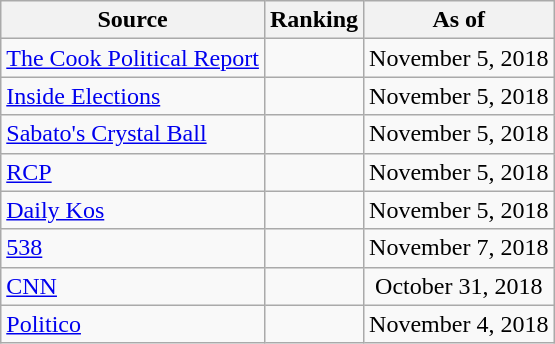<table class="wikitable" style="text-align:center">
<tr>
<th>Source</th>
<th>Ranking</th>
<th>As of</th>
</tr>
<tr>
<td align=left><a href='#'>The Cook Political Report</a></td>
<td></td>
<td>November 5, 2018</td>
</tr>
<tr>
<td align=left><a href='#'>Inside Elections</a></td>
<td></td>
<td>November 5, 2018</td>
</tr>
<tr>
<td align=left><a href='#'>Sabato's Crystal Ball</a></td>
<td></td>
<td>November 5, 2018</td>
</tr>
<tr>
<td align="left"><a href='#'>RCP</a></td>
<td></td>
<td>November 5, 2018</td>
</tr>
<tr>
<td align="left"><a href='#'>Daily Kos</a></td>
<td></td>
<td>November 5, 2018</td>
</tr>
<tr>
<td align="left"><a href='#'>538</a></td>
<td></td>
<td>November 7, 2018</td>
</tr>
<tr>
<td align="left"><a href='#'>CNN</a></td>
<td></td>
<td>October 31, 2018</td>
</tr>
<tr>
<td align="left"><a href='#'>Politico</a></td>
<td></td>
<td>November 4, 2018</td>
</tr>
</table>
